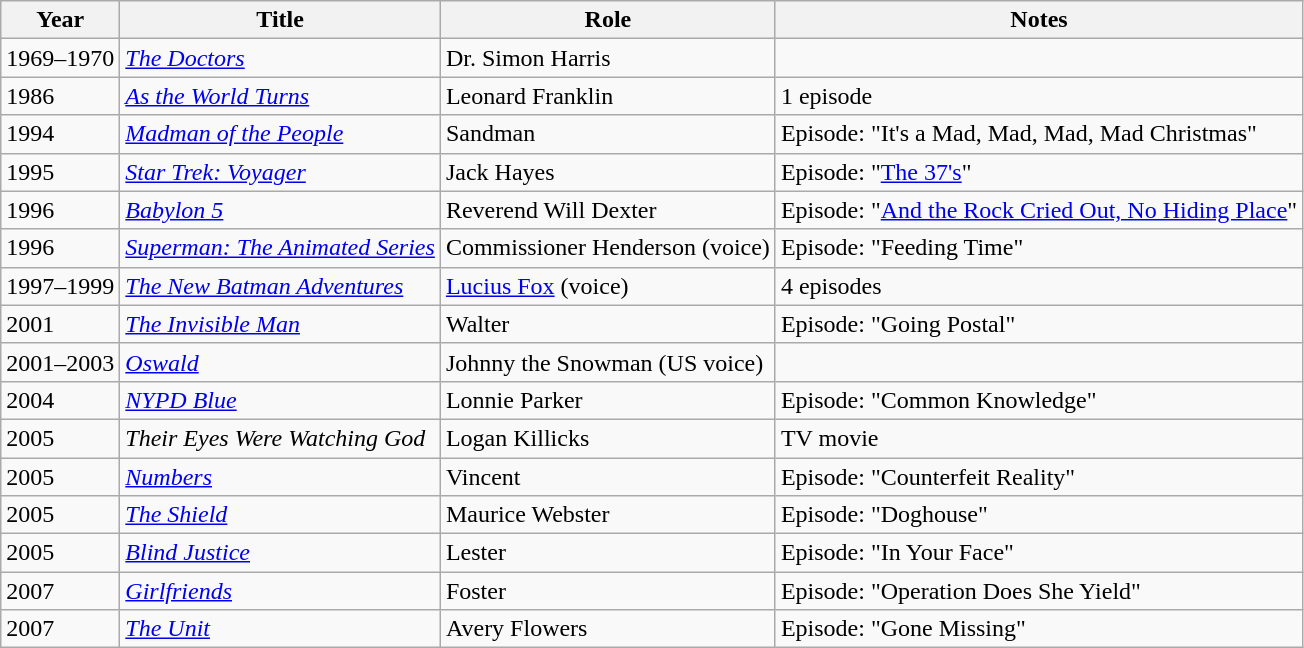<table class="wikitable sortable">
<tr>
<th>Year</th>
<th>Title</th>
<th>Role</th>
<th>Notes</th>
</tr>
<tr>
<td>1969–1970</td>
<td><em><a href='#'>The Doctors</a></em></td>
<td>Dr. Simon Harris</td>
<td></td>
</tr>
<tr>
<td>1986</td>
<td><em><a href='#'>As the World Turns</a></em></td>
<td>Leonard Franklin</td>
<td>1 episode</td>
</tr>
<tr>
<td>1994</td>
<td><em><a href='#'>Madman of the People</a></em></td>
<td>Sandman</td>
<td>Episode: "It's a Mad, Mad, Mad, Mad Christmas"</td>
</tr>
<tr>
<td>1995</td>
<td><em><a href='#'>Star Trek: Voyager</a></em></td>
<td>Jack Hayes</td>
<td>Episode: "<a href='#'>The 37's</a>"</td>
</tr>
<tr>
<td>1996</td>
<td><em><a href='#'>Babylon 5</a></em></td>
<td>Reverend Will Dexter</td>
<td>Episode: "<a href='#'>And the Rock Cried Out, No Hiding Place</a>"</td>
</tr>
<tr>
<td>1996</td>
<td><em><a href='#'>Superman: The Animated Series</a></em></td>
<td>Commissioner Henderson (voice)</td>
<td>Episode: "Feeding Time"</td>
</tr>
<tr>
<td>1997–1999</td>
<td><em><a href='#'>The New Batman Adventures</a></em></td>
<td><a href='#'>Lucius Fox</a> (voice)</td>
<td>4 episodes</td>
</tr>
<tr>
<td>2001</td>
<td><em><a href='#'>The Invisible Man</a></em></td>
<td>Walter</td>
<td>Episode: "Going Postal"</td>
</tr>
<tr>
<td>2001–2003</td>
<td><em><a href='#'>Oswald</a></em></td>
<td>Johnny the Snowman (US voice)</td>
<td></td>
</tr>
<tr>
<td>2004</td>
<td><em><a href='#'>NYPD Blue</a></em></td>
<td>Lonnie Parker</td>
<td>Episode: "Common Knowledge"</td>
</tr>
<tr>
<td>2005</td>
<td><em>Their Eyes Were Watching God</em></td>
<td>Logan Killicks</td>
<td>TV movie</td>
</tr>
<tr>
<td>2005</td>
<td><em><a href='#'>Numbers</a></em></td>
<td>Vincent</td>
<td>Episode: "Counterfeit Reality"</td>
</tr>
<tr>
<td>2005</td>
<td><em><a href='#'>The Shield</a></em></td>
<td>Maurice Webster</td>
<td>Episode: "Doghouse"</td>
</tr>
<tr>
<td>2005</td>
<td><em><a href='#'>Blind Justice</a></em></td>
<td>Lester</td>
<td>Episode: "In Your Face"</td>
</tr>
<tr>
<td>2007</td>
<td><em><a href='#'>Girlfriends</a></em></td>
<td>Foster</td>
<td>Episode: "Operation Does She Yield"</td>
</tr>
<tr>
<td>2007</td>
<td><em><a href='#'>The Unit</a></em></td>
<td>Avery Flowers</td>
<td>Episode: "Gone Missing"</td>
</tr>
</table>
